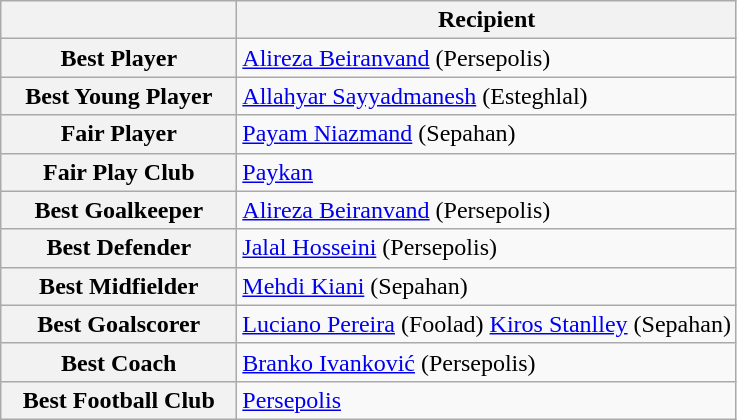<table class="wikitable">
<tr>
<th width="150"></th>
<th>Recipient</th>
</tr>
<tr>
<th>Best Player</th>
<td> <a href='#'>Alireza Beiranvand</a> (Persepolis)</td>
</tr>
<tr>
<th>Best Young Player</th>
<td> <a href='#'>Allahyar Sayyadmanesh</a> (Esteghlal)</td>
</tr>
<tr>
<th>Fair Player</th>
<td> <a href='#'>Payam Niazmand</a> (Sepahan)</td>
</tr>
<tr>
<th>Fair Play Club</th>
<td> <a href='#'>Paykan</a></td>
</tr>
<tr>
<th>Best Goalkeeper</th>
<td> <a href='#'>Alireza Beiranvand</a> (Persepolis)</td>
</tr>
<tr>
<th>Best Defender</th>
<td> <a href='#'>Jalal Hosseini</a> (Persepolis)</td>
</tr>
<tr>
<th>Best Midfielder</th>
<td> <a href='#'>Mehdi Kiani</a> (Sepahan)</td>
</tr>
<tr>
<th>Best Goalscorer</th>
<td> <a href='#'>Luciano Pereira</a> (Foolad)  <a href='#'>Kiros Stanlley</a> (Sepahan)</td>
</tr>
<tr>
<th>Best Coach</th>
<td> <a href='#'>Branko Ivanković</a> (Persepolis)</td>
</tr>
<tr>
<th>Best Football Club</th>
<td> <a href='#'>Persepolis</a></td>
</tr>
</table>
